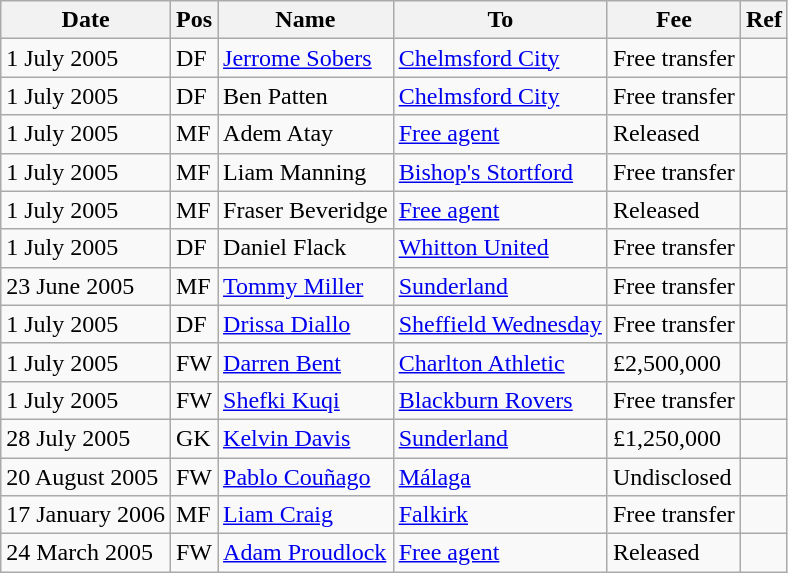<table class="wikitable">
<tr>
<th>Date</th>
<th>Pos</th>
<th>Name</th>
<th>To</th>
<th>Fee</th>
<th>Ref</th>
</tr>
<tr>
<td>1 July 2005</td>
<td>DF</td>
<td> <a href='#'>Jerrome Sobers</a></td>
<td> <a href='#'>Chelmsford City</a></td>
<td>Free transfer</td>
<td></td>
</tr>
<tr>
<td>1 July 2005</td>
<td>DF</td>
<td> Ben Patten</td>
<td> <a href='#'>Chelmsford City</a></td>
<td>Free transfer</td>
<td></td>
</tr>
<tr>
<td>1 July 2005</td>
<td>MF</td>
<td> Adem Atay</td>
<td><a href='#'>Free agent</a></td>
<td>Released</td>
<td></td>
</tr>
<tr>
<td>1 July 2005</td>
<td>MF</td>
<td> Liam Manning</td>
<td> <a href='#'>Bishop's Stortford</a></td>
<td>Free transfer</td>
<td></td>
</tr>
<tr>
<td>1 July 2005</td>
<td>MF</td>
<td> Fraser Beveridge</td>
<td><a href='#'>Free agent</a></td>
<td>Released</td>
<td></td>
</tr>
<tr>
<td>1 July 2005</td>
<td>DF</td>
<td> Daniel Flack</td>
<td> <a href='#'>Whitton United</a></td>
<td>Free transfer</td>
<td></td>
</tr>
<tr>
<td>23 June 2005</td>
<td>MF</td>
<td> <a href='#'>Tommy Miller</a></td>
<td> <a href='#'>Sunderland</a></td>
<td>Free transfer</td>
<td></td>
</tr>
<tr>
<td>1 July 2005</td>
<td>DF</td>
<td> <a href='#'>Drissa Diallo</a></td>
<td> <a href='#'>Sheffield Wednesday</a></td>
<td>Free transfer</td>
<td></td>
</tr>
<tr>
<td>1 July 2005</td>
<td>FW</td>
<td> <a href='#'>Darren Bent</a></td>
<td> <a href='#'>Charlton Athletic</a></td>
<td>£2,500,000</td>
<td></td>
</tr>
<tr>
<td>1 July 2005</td>
<td>FW</td>
<td> <a href='#'>Shefki Kuqi</a></td>
<td> <a href='#'>Blackburn Rovers</a></td>
<td>Free transfer</td>
<td></td>
</tr>
<tr>
<td>28 July 2005</td>
<td>GK</td>
<td> <a href='#'>Kelvin Davis</a></td>
<td> <a href='#'>Sunderland</a></td>
<td>£1,250,000</td>
<td></td>
</tr>
<tr>
<td>20 August 2005</td>
<td>FW</td>
<td> <a href='#'>Pablo Couñago</a></td>
<td> <a href='#'>Málaga</a></td>
<td>Undisclosed</td>
<td></td>
</tr>
<tr>
<td>17 January 2006</td>
<td>MF</td>
<td> <a href='#'>Liam Craig</a></td>
<td> <a href='#'>Falkirk</a></td>
<td>Free transfer</td>
<td></td>
</tr>
<tr>
<td>24 March 2005</td>
<td>FW</td>
<td> <a href='#'>Adam Proudlock</a></td>
<td><a href='#'>Free agent</a></td>
<td>Released</td>
<td></td>
</tr>
</table>
